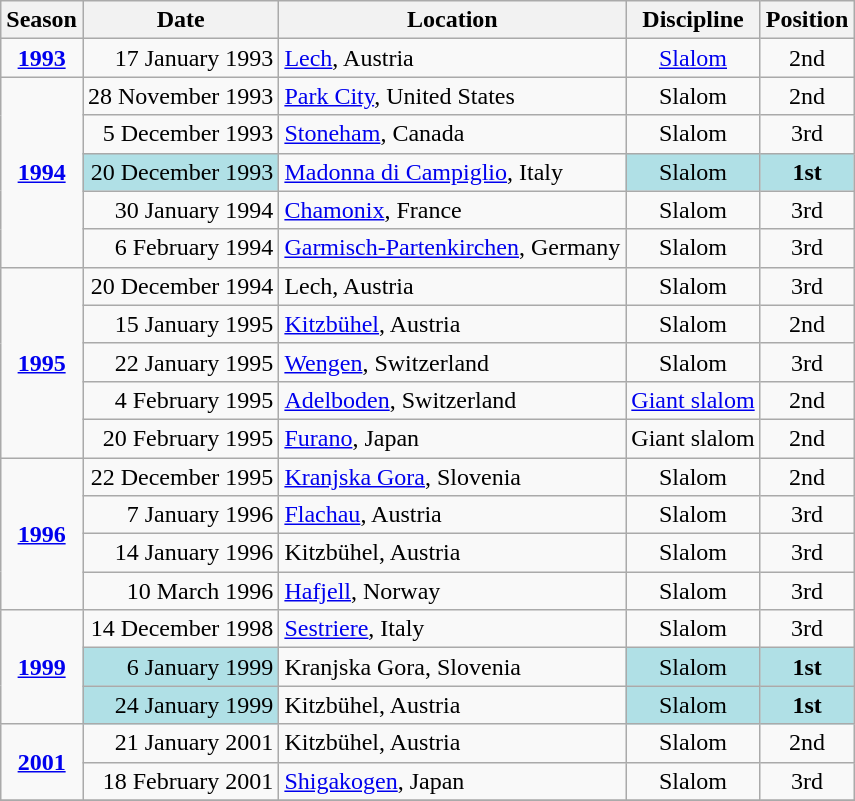<table class="wikitable" style="text-align:center; font-size:100%;">
<tr>
<th>Season</th>
<th>Date</th>
<th>Location</th>
<th>Discipline</th>
<th>Position</th>
</tr>
<tr>
<td><strong><a href='#'>1993</a></strong></td>
<td align="right">17 January 1993</td>
<td align="left"> <a href='#'>Lech</a>, Austria</td>
<td><a href='#'>Slalom</a></td>
<td>2nd</td>
</tr>
<tr>
<td rowspan="5"><strong><a href='#'>1994</a></strong></td>
<td align="right">28 November 1993</td>
<td align="left"> <a href='#'>Park City</a>, United States</td>
<td>Slalom</td>
<td>2nd</td>
</tr>
<tr>
<td align="right">5 December 1993</td>
<td align="left"> <a href='#'>Stoneham</a>, Canada</td>
<td>Slalom</td>
<td>3rd</td>
</tr>
<tr>
<td bgcolor="#BOEOE6" align="right">20 December 1993</td>
<td align="left"> <a href='#'>Madonna di Campiglio</a>, Italy</td>
<td bgcolor="#BOEOE6">Slalom</td>
<td bgcolor="#BOEOE6"><strong>1st</strong></td>
</tr>
<tr>
<td align="right">30 January 1994</td>
<td align="left"> <a href='#'>Chamonix</a>, France</td>
<td>Slalom</td>
<td>3rd</td>
</tr>
<tr>
<td align="right">6 February 1994</td>
<td align="left"> <a href='#'>Garmisch-Partenkirchen</a>, Germany</td>
<td>Slalom</td>
<td>3rd</td>
</tr>
<tr>
<td rowspan="5"><strong><a href='#'>1995</a></strong></td>
<td align="right">20 December 1994</td>
<td align="left"> Lech, Austria</td>
<td>Slalom</td>
<td>3rd</td>
</tr>
<tr>
<td align="right">15 January 1995</td>
<td align="left"> <a href='#'>Kitzbühel</a>, Austria</td>
<td>Slalom</td>
<td>2nd</td>
</tr>
<tr>
<td align="right">22 January 1995</td>
<td align="left"> <a href='#'>Wengen</a>, Switzerland</td>
<td>Slalom</td>
<td>3rd</td>
</tr>
<tr>
<td align="right">4 February 1995</td>
<td align="left"> <a href='#'>Adelboden</a>, Switzerland</td>
<td><a href='#'>Giant slalom</a></td>
<td>2nd</td>
</tr>
<tr>
<td align="right">20 February 1995</td>
<td align="left"> <a href='#'>Furano</a>, Japan</td>
<td>Giant slalom</td>
<td>2nd</td>
</tr>
<tr>
<td rowspan="4"><strong><a href='#'>1996</a></strong></td>
<td align="right">22 December 1995</td>
<td align="left"> <a href='#'>Kranjska Gora</a>, Slovenia</td>
<td>Slalom</td>
<td>2nd</td>
</tr>
<tr>
<td align="right">7 January 1996</td>
<td align="left"> <a href='#'>Flachau</a>, Austria</td>
<td>Slalom</td>
<td>3rd</td>
</tr>
<tr>
<td align="right">14 January 1996</td>
<td align="left"> Kitzbühel, Austria</td>
<td>Slalom</td>
<td>3rd</td>
</tr>
<tr>
<td align="right">10 March 1996</td>
<td align="left"> <a href='#'>Hafjell</a>, Norway</td>
<td>Slalom</td>
<td>3rd</td>
</tr>
<tr>
<td rowspan="3"><strong><a href='#'>1999</a></strong></td>
<td align="right">14 December 1998</td>
<td align="left"> <a href='#'>Sestriere</a>, Italy</td>
<td>Slalom</td>
<td>3rd</td>
</tr>
<tr>
<td bgcolor="#BOEOE6" align="right">6 January 1999</td>
<td align="left"> Kranjska Gora, Slovenia</td>
<td bgcolor="#BOEOE6">Slalom</td>
<td bgcolor="#BOEOE6"><strong>1st</strong></td>
</tr>
<tr>
<td bgcolor="#BOEOE6" align="right">24 January 1999</td>
<td align="left"> Kitzbühel, Austria</td>
<td bgcolor="#BOEOE6">Slalom</td>
<td bgcolor="#BOEOE6"><strong>1st</strong></td>
</tr>
<tr>
<td rowspan="2"><strong><a href='#'>2001</a></strong></td>
<td align="right">21 January 2001</td>
<td align="left"> Kitzbühel, Austria</td>
<td>Slalom</td>
<td>2nd</td>
</tr>
<tr>
<td align="right">18 February 2001</td>
<td align="left"> <a href='#'>Shigakogen</a>, Japan</td>
<td>Slalom</td>
<td>3rd</td>
</tr>
<tr>
</tr>
</table>
